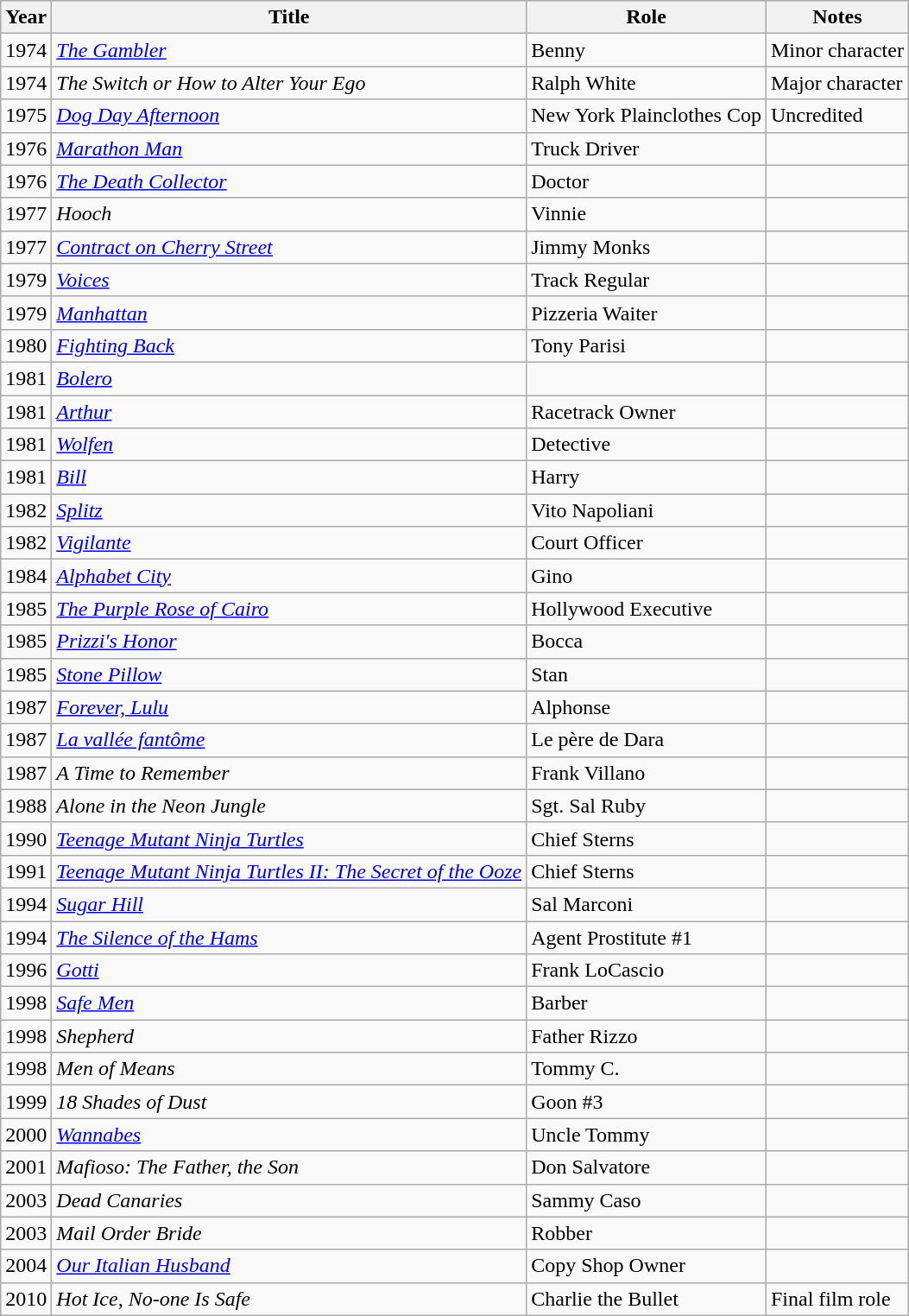<table class="wikitable sortable">
<tr>
<th>Year</th>
<th>Title</th>
<th>Role</th>
<th class="unsortable">Notes</th>
</tr>
<tr>
<td>1974</td>
<td><em><a href='#'>The Gambler</a></em></td>
<td>Benny</td>
<td>Minor character</td>
</tr>
<tr>
<td>1974</td>
<td><em>The Switch or How to Alter Your Ego</em></td>
<td>Ralph White</td>
<td>Major character</td>
</tr>
<tr>
<td>1975</td>
<td><em><a href='#'>Dog Day Afternoon</a></em></td>
<td>New York Plainclothes Cop</td>
<td>Uncredited</td>
</tr>
<tr>
<td>1976</td>
<td><em><a href='#'>Marathon Man</a></em></td>
<td>Truck Driver</td>
<td></td>
</tr>
<tr>
<td>1976</td>
<td><em><a href='#'>The Death Collector</a></em></td>
<td>Doctor</td>
<td></td>
</tr>
<tr>
<td>1977</td>
<td><em>Hooch</em></td>
<td>Vinnie</td>
<td></td>
</tr>
<tr>
<td>1977</td>
<td><em><a href='#'>Contract on Cherry Street</a></em></td>
<td>Jimmy Monks</td>
<td></td>
</tr>
<tr>
<td>1979</td>
<td><em><a href='#'>Voices</a></em></td>
<td>Track Regular</td>
<td></td>
</tr>
<tr>
<td>1979</td>
<td><em><a href='#'>Manhattan</a></em></td>
<td>Pizzeria Waiter</td>
<td></td>
</tr>
<tr>
<td>1980</td>
<td><em><a href='#'>Fighting Back</a></em></td>
<td>Tony Parisi</td>
<td></td>
</tr>
<tr>
<td>1981</td>
<td><em><a href='#'>Bolero</a></em></td>
<td></td>
<td></td>
</tr>
<tr>
<td>1981</td>
<td><em><a href='#'>Arthur</a></em></td>
<td>Racetrack Owner</td>
<td></td>
</tr>
<tr>
<td>1981</td>
<td><em><a href='#'>Wolfen</a></em></td>
<td>Detective</td>
<td></td>
</tr>
<tr>
<td>1981</td>
<td><em><a href='#'>Bill</a></em></td>
<td>Harry</td>
<td></td>
</tr>
<tr>
<td>1982</td>
<td><em><a href='#'>Splitz</a></em></td>
<td>Vito Napoliani</td>
<td></td>
</tr>
<tr>
<td>1982</td>
<td><em><a href='#'>Vigilante</a></em></td>
<td>Court Officer</td>
<td></td>
</tr>
<tr>
<td>1984</td>
<td><em><a href='#'>Alphabet City</a></em></td>
<td>Gino</td>
<td></td>
</tr>
<tr>
<td>1985</td>
<td><em><a href='#'>The Purple Rose of Cairo</a></em></td>
<td>Hollywood Executive</td>
<td></td>
</tr>
<tr>
<td>1985</td>
<td><em><a href='#'>Prizzi's Honor</a></em></td>
<td>Bocca</td>
<td></td>
</tr>
<tr>
<td>1985</td>
<td><em><a href='#'>Stone Pillow</a></em></td>
<td>Stan</td>
<td></td>
</tr>
<tr>
<td>1987</td>
<td><em><a href='#'>Forever, Lulu</a></em></td>
<td>Alphonse</td>
<td></td>
</tr>
<tr>
<td>1987</td>
<td><em><a href='#'>La vallée fantôme</a></em></td>
<td>Le père de Dara</td>
<td></td>
</tr>
<tr>
<td>1987</td>
<td><em>A Time to Remember</em></td>
<td>Frank Villano</td>
<td></td>
</tr>
<tr>
<td>1988</td>
<td><em>Alone in the Neon Jungle</em></td>
<td>Sgt. Sal Ruby</td>
<td></td>
</tr>
<tr>
<td>1990</td>
<td><em><a href='#'>Teenage Mutant Ninja Turtles</a></em></td>
<td>Chief Sterns</td>
<td></td>
</tr>
<tr>
<td>1991</td>
<td><em><a href='#'>Teenage Mutant Ninja Turtles II: The Secret of the Ooze</a></em></td>
<td>Chief Sterns</td>
<td></td>
</tr>
<tr>
<td>1994</td>
<td><em><a href='#'>Sugar Hill</a></em></td>
<td>Sal Marconi</td>
<td></td>
</tr>
<tr>
<td>1994</td>
<td><em><a href='#'>The Silence of the Hams</a></em></td>
<td>Agent Prostitute #1</td>
<td></td>
</tr>
<tr>
<td>1996</td>
<td><em><a href='#'>Gotti</a></em></td>
<td>Frank LoCascio</td>
<td></td>
</tr>
<tr>
<td>1998</td>
<td><em><a href='#'>Safe Men</a></em></td>
<td>Barber</td>
<td></td>
</tr>
<tr>
<td>1998</td>
<td><em>Shepherd</em></td>
<td>Father Rizzo</td>
<td></td>
</tr>
<tr>
<td>1998</td>
<td><em>Men of Means</em></td>
<td>Tommy C.</td>
<td></td>
</tr>
<tr>
<td>1999</td>
<td><em>18 Shades of Dust</em></td>
<td>Goon #3</td>
<td></td>
</tr>
<tr>
<td>2000</td>
<td><em><a href='#'>Wannabes</a></em></td>
<td>Uncle Tommy</td>
<td></td>
</tr>
<tr>
<td>2001</td>
<td><em>Mafioso: The Father, the Son</em></td>
<td>Don Salvatore</td>
<td></td>
</tr>
<tr>
<td>2003</td>
<td><em>Dead Canaries</em></td>
<td>Sammy Caso</td>
<td></td>
</tr>
<tr>
<td>2003</td>
<td><em>Mail Order Bride</em></td>
<td>Robber</td>
<td></td>
</tr>
<tr>
<td>2004</td>
<td><em><a href='#'>Our Italian Husband</a></em></td>
<td>Copy Shop Owner</td>
<td></td>
</tr>
<tr>
<td>2010</td>
<td><em>Hot Ice, No-one Is Safe</em></td>
<td>Charlie the Bullet</td>
<td>Final film role</td>
</tr>
</table>
